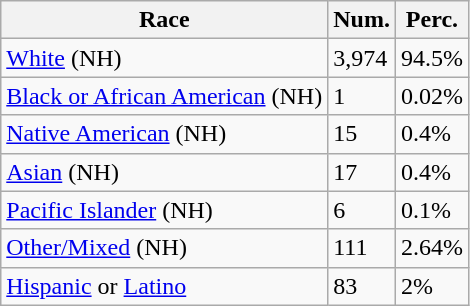<table class="wikitable">
<tr>
<th>Race</th>
<th>Num.</th>
<th>Perc.</th>
</tr>
<tr>
<td><a href='#'>White</a> (NH)</td>
<td>3,974</td>
<td>94.5%</td>
</tr>
<tr>
<td><a href='#'>Black or African American</a> (NH)</td>
<td>1</td>
<td>0.02%</td>
</tr>
<tr>
<td><a href='#'>Native American</a> (NH)</td>
<td>15</td>
<td>0.4%</td>
</tr>
<tr>
<td><a href='#'>Asian</a> (NH)</td>
<td>17</td>
<td>0.4%</td>
</tr>
<tr>
<td><a href='#'>Pacific Islander</a> (NH)</td>
<td>6</td>
<td>0.1%</td>
</tr>
<tr>
<td><a href='#'>Other/Mixed</a> (NH)</td>
<td>111</td>
<td>2.64%</td>
</tr>
<tr>
<td><a href='#'>Hispanic</a> or <a href='#'>Latino</a></td>
<td>83</td>
<td>2%</td>
</tr>
</table>
